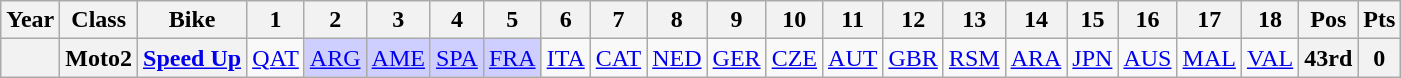<table class="wikitable" style="text-align:center;">
<tr>
<th>Year</th>
<th>Class</th>
<th>Bike</th>
<th>1</th>
<th>2</th>
<th>3</th>
<th>4</th>
<th>5</th>
<th>6</th>
<th>7</th>
<th>8</th>
<th>9</th>
<th>10</th>
<th>11</th>
<th>12</th>
<th>13</th>
<th>14</th>
<th>15</th>
<th>16</th>
<th>17</th>
<th>18</th>
<th>Pos</th>
<th>Pts</th>
</tr>
<tr>
<th></th>
<th>Moto2</th>
<th><a href='#'>Speed Up</a></th>
<td><a href='#'>QAT</a></td>
<td style="background:#CFCFFF;"><a href='#'>ARG</a><br></td>
<td style="background:#CFCFFF;"><a href='#'>AME</a><br></td>
<td style="background:#CFCFFF;"><a href='#'>SPA</a><br></td>
<td style="background:#CFCFFF;"><a href='#'>FRA</a><br></td>
<td><a href='#'>ITA</a></td>
<td><a href='#'>CAT</a></td>
<td><a href='#'>NED</a></td>
<td><a href='#'>GER</a></td>
<td><a href='#'>CZE</a></td>
<td><a href='#'>AUT</a></td>
<td><a href='#'>GBR</a></td>
<td><a href='#'>RSM</a></td>
<td><a href='#'>ARA</a></td>
<td><a href='#'>JPN</a></td>
<td><a href='#'>AUS</a></td>
<td><a href='#'>MAL</a></td>
<td><a href='#'>VAL</a></td>
<th>43rd</th>
<th>0</th>
</tr>
</table>
